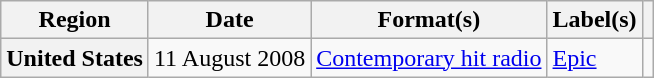<table class="wikitable plainrowheaders">
<tr>
<th scope="col">Region</th>
<th scope="col">Date</th>
<th scope="col">Format(s)</th>
<th scope="col">Label(s)</th>
<th scope="col"></th>
</tr>
<tr>
<th scope="row">United States</th>
<td>11 August 2008</td>
<td><a href='#'>Contemporary hit radio</a></td>
<td><a href='#'>Epic</a></td>
<td></td>
</tr>
</table>
